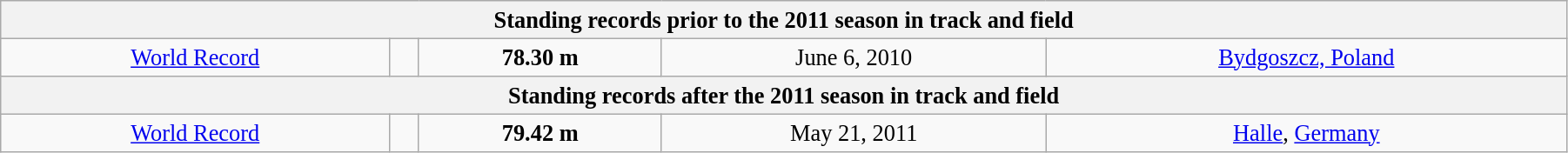<table class="wikitable" style=" text-align:center; font-size:110%;" width="95%">
<tr>
<th colspan="5">Standing records prior to the 2011 season in track and field</th>
</tr>
<tr>
<td><a href='#'>World Record</a></td>
<td></td>
<td><strong>78.30 m</strong></td>
<td>June 6, 2010</td>
<td> <a href='#'>Bydgoszcz, Poland</a></td>
</tr>
<tr>
<th colspan="5">Standing records after the 2011 season in track and field</th>
</tr>
<tr>
<td><a href='#'>World Record</a></td>
<td></td>
<td><strong>79.42 m</strong></td>
<td>May 21, 2011</td>
<td> <a href='#'>Halle</a>, <a href='#'>Germany</a></td>
</tr>
</table>
